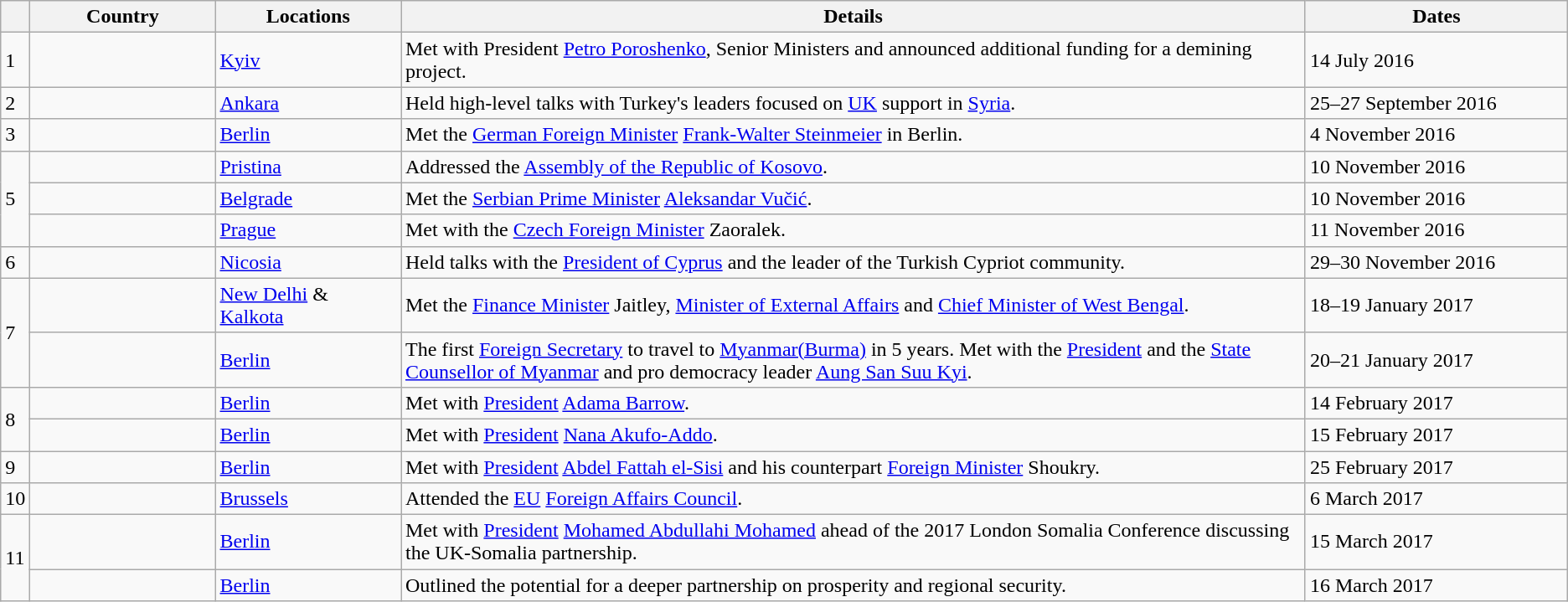<table class="wikitable sortable">
<tr>
<th></th>
<th style="width: 12%;">Country</th>
<th style="width: 12%;">Locations</th>
<th style="width: 59%;">Details</th>
<th style="width: 17%;">Dates</th>
</tr>
<tr>
<td>1</td>
<td></td>
<td><a href='#'>Kyiv</a></td>
<td>Met with President <a href='#'>Petro Poroshenko</a>, Senior Ministers and announced additional funding for a demining project.</td>
<td>14 July 2016</td>
</tr>
<tr>
<td>2</td>
<td></td>
<td><a href='#'>Ankara</a></td>
<td>Held high-level talks with Turkey's leaders focused on <a href='#'>UK</a> support in <a href='#'>Syria</a>.</td>
<td>25–27 September 2016</td>
</tr>
<tr>
<td>3</td>
<td></td>
<td><a href='#'>Berlin</a></td>
<td>Met the <a href='#'>German Foreign Minister</a> <a href='#'>Frank-Walter Steinmeier</a> in Berlin.</td>
<td>4 November 2016</td>
</tr>
<tr>
<td rowspan="3">5</td>
<td></td>
<td><a href='#'>Pristina</a></td>
<td>Addressed the <a href='#'>Assembly of the Republic of Kosovo</a>.</td>
<td>10 November 2016</td>
</tr>
<tr>
<td></td>
<td><a href='#'>Belgrade</a></td>
<td>Met the <a href='#'>Serbian Prime Minister</a> <a href='#'>Aleksandar Vučić</a>.</td>
<td>10 November 2016</td>
</tr>
<tr>
<td></td>
<td><a href='#'>Prague</a></td>
<td>Met with the <a href='#'>Czech Foreign Minister</a> Zaoralek.</td>
<td>11 November 2016</td>
</tr>
<tr>
<td>6</td>
<td></td>
<td><a href='#'>Nicosia</a></td>
<td>Held talks with the <a href='#'>President of Cyprus</a> and the leader of the Turkish Cypriot community.</td>
<td>29–30 November 2016</td>
</tr>
<tr>
<td rowspan="2">7</td>
<td></td>
<td><a href='#'>New Delhi</a> & <a href='#'>Kalkota</a></td>
<td>Met the <a href='#'>Finance Minister</a> Jaitley, <a href='#'>Minister of External Affairs</a> and <a href='#'>Chief Minister of West Bengal</a>.</td>
<td>18–19 January 2017</td>
</tr>
<tr>
<td></td>
<td><a href='#'>Berlin</a></td>
<td>The first <a href='#'>Foreign Secretary</a> to travel to <a href='#'>Myanmar(Burma)</a> in 5 years. Met with the <a href='#'>President</a> and the  <a href='#'>State Counsellor of Myanmar</a> and pro democracy leader <a href='#'>Aung San Suu Kyi</a>.</td>
<td>20–21 January 2017</td>
</tr>
<tr>
<td rowspan="2">8</td>
<td></td>
<td><a href='#'>Berlin</a></td>
<td>Met with <a href='#'>President</a> <a href='#'>Adama Barrow</a>.</td>
<td>14 February 2017</td>
</tr>
<tr>
<td></td>
<td><a href='#'>Berlin</a></td>
<td>Met with <a href='#'>President</a> <a href='#'>Nana Akufo-Addo</a>.</td>
<td>15 February 2017</td>
</tr>
<tr>
<td>9</td>
<td></td>
<td><a href='#'>Berlin</a></td>
<td>Met with <a href='#'>President</a> <a href='#'>Abdel Fattah el-Sisi</a> and his counterpart <a href='#'>Foreign Minister</a> Shoukry.</td>
<td>25 February 2017</td>
</tr>
<tr>
<td>10</td>
<td></td>
<td><a href='#'>Brussels</a></td>
<td>Attended the <a href='#'>EU</a> <a href='#'>Foreign Affairs Council</a>.</td>
<td>6 March 2017</td>
</tr>
<tr>
<td rowspan="2">11</td>
<td></td>
<td><a href='#'>Berlin</a></td>
<td>Met with <a href='#'>President</a> <a href='#'>Mohamed Abdullahi Mohamed</a> ahead of the 2017 London Somalia Conference discussing the UK-Somalia partnership.</td>
<td>15 March 2017</td>
</tr>
<tr>
<td></td>
<td><a href='#'>Berlin</a></td>
<td>Outlined the potential for a deeper partnership on prosperity and regional security.</td>
<td>16 March 2017</td>
</tr>
</table>
